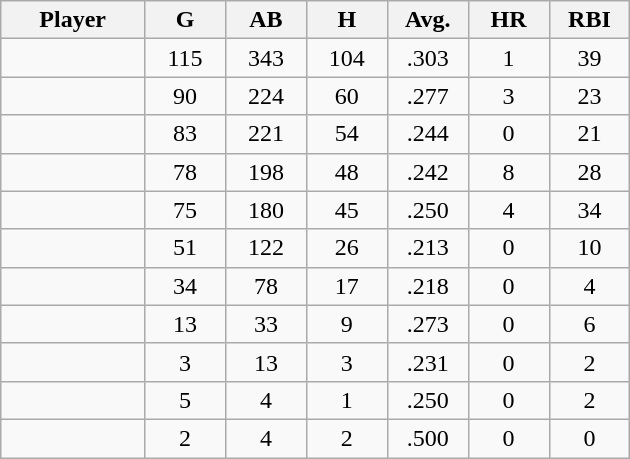<table class="wikitable sortable">
<tr>
<th bgcolor="#DDDDFF" width="16%">Player</th>
<th bgcolor="#DDDDFF" width="9%">G</th>
<th bgcolor="#DDDDFF" width="9%">AB</th>
<th bgcolor="#DDDDFF" width="9%">H</th>
<th bgcolor="#DDDDFF" width="9%">Avg.</th>
<th bgcolor="#DDDDFF" width="9%">HR</th>
<th bgcolor="#DDDDFF" width="9%">RBI</th>
</tr>
<tr align="center">
<td></td>
<td>115</td>
<td>343</td>
<td>104</td>
<td>.303</td>
<td>1</td>
<td>39</td>
</tr>
<tr align="center">
<td></td>
<td>90</td>
<td>224</td>
<td>60</td>
<td>.277</td>
<td>3</td>
<td>23</td>
</tr>
<tr align=center>
<td></td>
<td>83</td>
<td>221</td>
<td>54</td>
<td>.244</td>
<td>0</td>
<td>21</td>
</tr>
<tr align="center">
<td></td>
<td>78</td>
<td>198</td>
<td>48</td>
<td>.242</td>
<td>8</td>
<td>28</td>
</tr>
<tr align="center">
<td></td>
<td>75</td>
<td>180</td>
<td>45</td>
<td>.250</td>
<td>4</td>
<td>34</td>
</tr>
<tr align="center">
<td></td>
<td>51</td>
<td>122</td>
<td>26</td>
<td>.213</td>
<td>0</td>
<td>10</td>
</tr>
<tr align="center">
<td></td>
<td>34</td>
<td>78</td>
<td>17</td>
<td>.218</td>
<td>0</td>
<td>4</td>
</tr>
<tr align="center">
<td></td>
<td>13</td>
<td>33</td>
<td>9</td>
<td>.273</td>
<td>0</td>
<td>6</td>
</tr>
<tr align="center">
<td></td>
<td>3</td>
<td>13</td>
<td>3</td>
<td>.231</td>
<td>0</td>
<td>2</td>
</tr>
<tr align="center">
<td></td>
<td>5</td>
<td>4</td>
<td>1</td>
<td>.250</td>
<td>0</td>
<td>2</td>
</tr>
<tr align="center">
<td></td>
<td>2</td>
<td>4</td>
<td>2</td>
<td>.500</td>
<td>0</td>
<td>0</td>
</tr>
</table>
